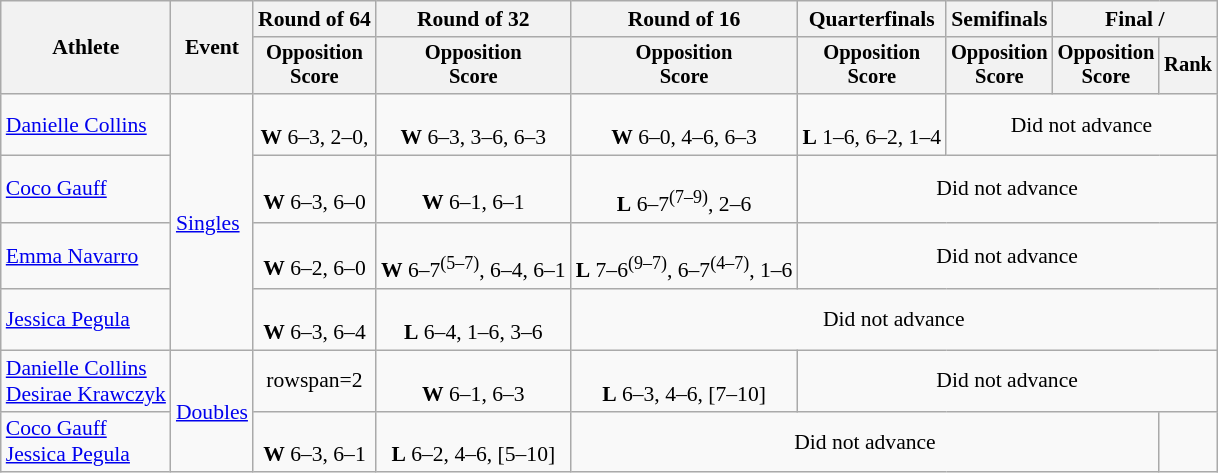<table class=wikitable style=font-size:90%;text-align:center>
<tr>
<th rowspan=2>Athlete</th>
<th rowspan=2>Event</th>
<th>Round of 64</th>
<th>Round of 32</th>
<th>Round of 16</th>
<th>Quarterfinals</th>
<th>Semifinals</th>
<th colspan=2>Final / </th>
</tr>
<tr style=font-size:95%>
<th>Opposition<br>Score</th>
<th>Opposition<br>Score</th>
<th>Opposition<br>Score</th>
<th>Opposition<br>Score</th>
<th>Opposition<br>Score</th>
<th>Opposition<br>Score</th>
<th>Rank</th>
</tr>
<tr>
<td align=left><a href='#'>Danielle Collins</a></td>
<td align=left rowspan=4><a href='#'>Singles</a></td>
<td><br><strong>W</strong> 6–3, 2–0, </td>
<td><br><strong>W</strong> 6–3, 3–6, 6–3</td>
<td><br><strong>W</strong> 6–0, 4–6, 6–3</td>
<td><br><strong>L</strong> 1–6, 6–2, 1–4 </td>
<td colspan=3>Did not advance</td>
</tr>
<tr>
<td align=left><a href='#'>Coco Gauff</a></td>
<td><br><strong>W</strong> 6–3, 6–0</td>
<td><br><strong>W</strong> 6–1, 6–1</td>
<td><br><strong>L</strong> 6–7<sup>(7–9)</sup>, 2–6</td>
<td colspan=4>Did not advance</td>
</tr>
<tr>
<td align=left><a href='#'>Emma Navarro</a></td>
<td><br><strong>W</strong> 6–2, 6–0</td>
<td><br><strong>W</strong> 6–7<sup>(5–7)</sup>, 6–4, 6–1</td>
<td><br><strong>L</strong> 7–6<sup>(9–7)</sup>, 6–7<sup>(4–7)</sup>, 1–6</td>
<td colspan=4>Did not advance</td>
</tr>
<tr>
<td align=left><a href='#'>Jessica Pegula</a></td>
<td><br><strong>W</strong> 6–3, 6–4</td>
<td><br><strong>L</strong> 6–4, 1–6, 3–6</td>
<td colspan=5>Did not advance</td>
</tr>
<tr>
<td align=left><a href='#'>Danielle Collins</a><br><a href='#'>Desirae Krawczyk</a></td>
<td align=left rowspan=2><a href='#'>Doubles</a></td>
<td>rowspan=2 </td>
<td><br><strong>W</strong> 6–1, 6–3</td>
<td><br><strong>L</strong> 6–3, 4–6, [7–10]</td>
<td colspan=4>Did not advance</td>
</tr>
<tr>
<td align=left><a href='#'>Coco Gauff</a><br><a href='#'>Jessica Pegula</a></td>
<td><br><strong>W</strong> 6–3, 6–1</td>
<td><br><strong>L</strong> 6–2, 4–6, [5–10]</td>
<td colspan=4>Did not advance</td>
</tr>
</table>
